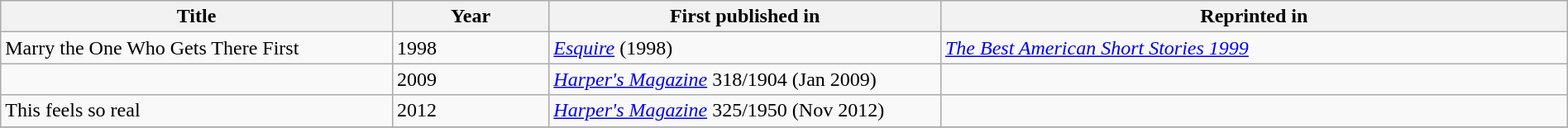<table class='wikitable sortable' width='100%'>
<tr>
<th width='25%'>Title</th>
<th width='10%'>Year</th>
<th width='25%'>First published in</th>
<th width='40%' class='unsortable'>Reprinted in</th>
</tr>
<tr>
<td>Marry the One Who Gets There First</td>
<td>1998</td>
<td><em><a href='#'>Esquire</a></em> (1998)</td>
<td><em><a href='#'>The Best American Short Stories 1999</a></em></td>
</tr>
<tr>
<td></td>
<td>2009</td>
<td><em><a href='#'>Harper's Magazine</a></em> 318/1904 (Jan 2009)</td>
<td></td>
</tr>
<tr>
<td>This feels so real</td>
<td>2012</td>
<td><em><a href='#'>Harper's Magazine</a></em> 325/1950 (Nov 2012)</td>
<td></td>
</tr>
<tr>
</tr>
</table>
